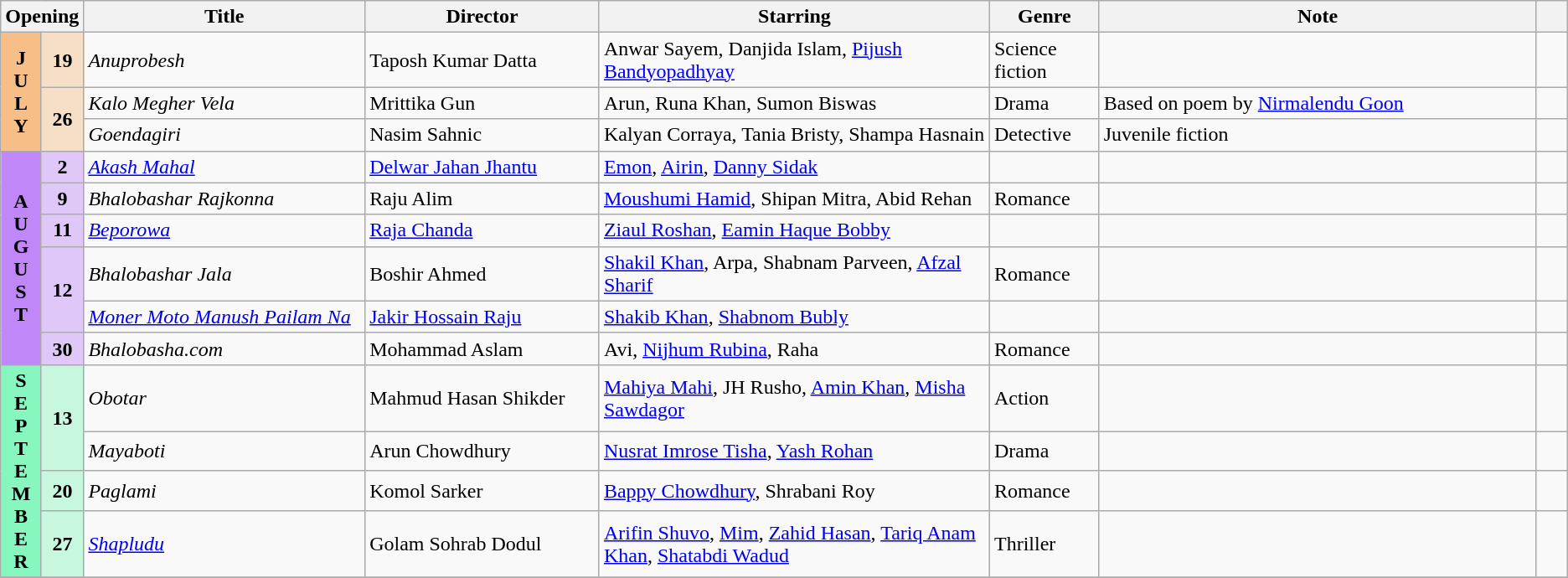<table class="wikitable sortable">
<tr>
<th colspan="2">Opening</th>
<th style="width:18%;">Title</th>
<th style="width:15%;">Director</th>
<th style="width:25%;">Starring</th>
<th style="width:7%;">Genre</th>
<th style="width:28%;">Note</th>
<th style="width:2%;"></th>
</tr>
<tr>
<th rowspan="3" style="text-align:center; background:#f7bf87">J<br>U<br>L<br>Y</th>
<td style="text-align:center; background:#f7dfc7"><strong>19</strong></td>
<td><em>Anuprobesh</em></td>
<td>Taposh Kumar Datta</td>
<td>Anwar Sayem, Danjida Islam, <a href='#'>Pijush Bandyopadhyay</a></td>
<td>Science fiction</td>
<td></td>
<td></td>
</tr>
<tr>
<td rowspan="2" style="text-align:center; background:#f7dfc7"><strong>26</strong></td>
<td><em>Kalo Megher Vela</em></td>
<td>Mrittika Gun</td>
<td>Arun, Runa Khan, Sumon Biswas</td>
<td>Drama</td>
<td>Based on poem by <a href='#'>Nirmalendu Goon</a></td>
<td></td>
</tr>
<tr>
<td><em>Goendagiri</em></td>
<td>Nasim Sahnic</td>
<td>Kalyan Corraya, Tania Bristy, Shampa Hasnain</td>
<td>Detective</td>
<td>Juvenile fiction</td>
<td></td>
</tr>
<tr>
<th rowspan="6" style="text-align:center; background:#bf87f7">A<br>U<br>G<br>U<br>S<br>T</th>
<td style="text-align:center; background:#dfc7f7"><strong>2</strong></td>
<td><em><a href='#'>Akash Mahal</a></em></td>
<td><a href='#'>Delwar Jahan Jhantu</a></td>
<td><a href='#'>Emon</a>, <a href='#'>Airin</a>, <a href='#'>Danny Sidak</a></td>
<td></td>
<td></td>
<td></td>
</tr>
<tr>
<td style="text-align:center; background:#dfc7f7"><strong>9</strong></td>
<td><em>Bhalobashar Rajkonna</em></td>
<td>Raju Alim</td>
<td><a href='#'>Moushumi Hamid</a>, Shipan Mitra, Abid Rehan</td>
<td>Romance</td>
<td></td>
<td></td>
</tr>
<tr>
<td style="text-align:center; background:#dfc7f7"><strong>11</strong></td>
<td><em><a href='#'>Beporowa</a></em></td>
<td><a href='#'>Raja Chanda</a></td>
<td><a href='#'>Ziaul Roshan</a>, <a href='#'>Eamin Haque Bobby</a></td>
<td></td>
<td></td>
<td></td>
</tr>
<tr>
<td rowspan="2" style="text-align:center; background:#dfc7f7"><strong>12</strong></td>
<td><em>Bhalobashar Jala</em></td>
<td>Boshir Ahmed</td>
<td><a href='#'>Shakil Khan</a>, Arpa, Shabnam Parveen, <a href='#'>Afzal Sharif</a></td>
<td>Romance</td>
<td></td>
<td></td>
</tr>
<tr>
<td><em><a href='#'>Moner Moto Manush Pailam Na</a></em></td>
<td><a href='#'>Jakir Hossain Raju</a></td>
<td><a href='#'>Shakib Khan</a>, <a href='#'>Shabnom Bubly</a></td>
<td></td>
<td></td>
<td></td>
</tr>
<tr>
<td style="text-align:center; background:#dfc7f7"><strong>30</strong></td>
<td><em>Bhalobasha.com</em></td>
<td>Mohammad Aslam</td>
<td>Avi, <a href='#'>Nijhum Rubina</a>, Raha</td>
<td>Romance</td>
<td></td>
<td></td>
</tr>
<tr>
<th rowspan="4" style="text-align:center; background:#87f7bf">S<br>E<br>P<br>T<br>E<br>M<br>B<br>E<br>R</th>
<td rowspan="2" style="text-align:center; background:#c7f7df"><strong>13</strong></td>
<td><em>Obotar</em></td>
<td>Mahmud Hasan Shikder</td>
<td><a href='#'>Mahiya Mahi</a>, JH Rusho, <a href='#'>Amin Khan</a>, <a href='#'>Misha Sawdagor</a></td>
<td>Action</td>
<td></td>
<td></td>
</tr>
<tr>
<td><em>Mayaboti</em></td>
<td>Arun Chowdhury</td>
<td><a href='#'>Nusrat Imrose Tisha</a>, <a href='#'>Yash Rohan</a></td>
<td>Drama</td>
<td></td>
<td></td>
</tr>
<tr>
<td style="text-align:center; background:#c7f7df"><strong>20</strong></td>
<td><em>Paglami</em></td>
<td>Komol Sarker</td>
<td><a href='#'>Bappy Chowdhury</a>, Shrabani Roy</td>
<td>Romance</td>
<td></td>
<td></td>
</tr>
<tr>
<td style="text-align:center; background:#c7f7df"><strong>27</strong></td>
<td><em><a href='#'>Shapludu</a></em></td>
<td>Golam Sohrab Dodul</td>
<td><a href='#'>Arifin Shuvo</a>, <a href='#'>Mim</a>, <a href='#'>Zahid Hasan</a>, <a href='#'>Tariq Anam Khan</a>, <a href='#'>Shatabdi Wadud</a></td>
<td>Thriller</td>
<td></td>
<td></td>
</tr>
<tr>
</tr>
</table>
